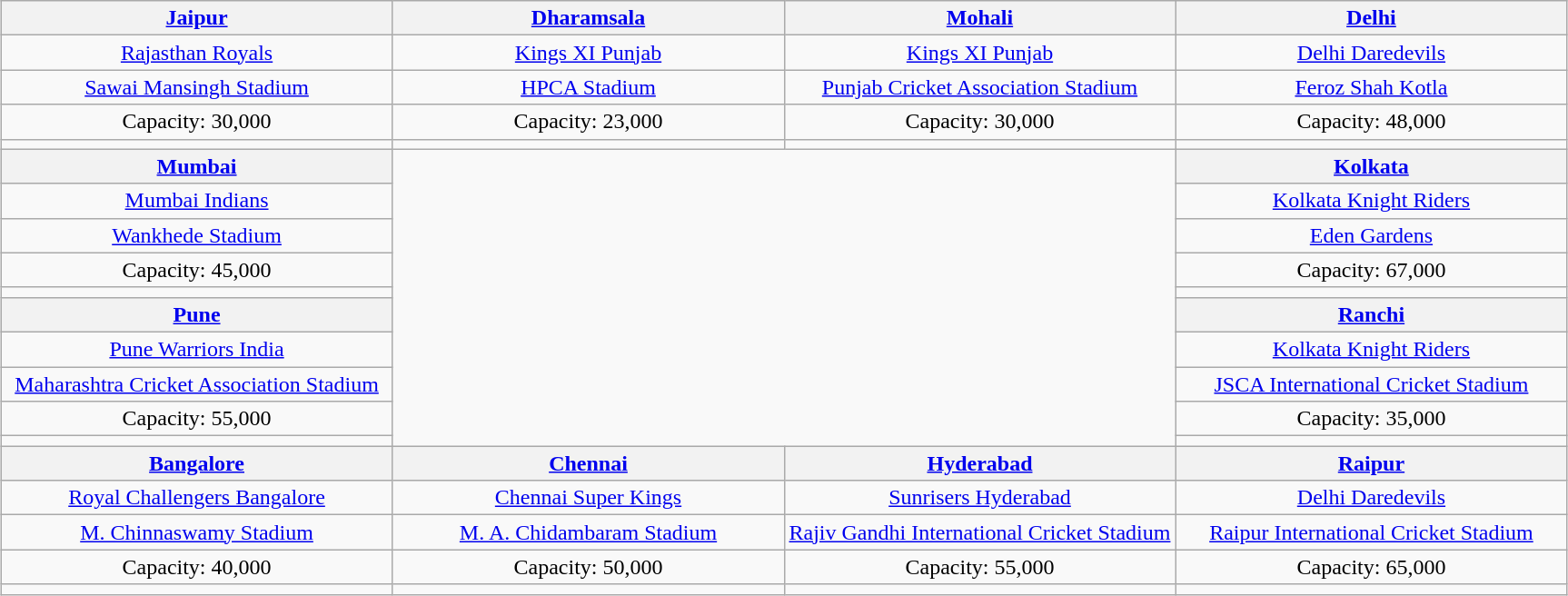<table class="wikitable" style="text-align:center;margin:auto">
<tr>
<th style="width:25%"><a href='#'>Jaipur</a></th>
<th style="width:25%"><a href='#'>Dharamsala</a></th>
<th style="width:25%"><a href='#'>Mohali</a></th>
<th style="width:25%"><a href='#'>Delhi</a></th>
</tr>
<tr>
<td><a href='#'>Rajasthan Royals</a></td>
<td><a href='#'>Kings XI Punjab</a></td>
<td><a href='#'>Kings XI Punjab</a></td>
<td><a href='#'>Delhi Daredevils</a></td>
</tr>
<tr>
<td><a href='#'>Sawai Mansingh Stadium</a></td>
<td><a href='#'>HPCA Stadium</a></td>
<td><a href='#'>Punjab Cricket Association Stadium</a></td>
<td><a href='#'>Feroz Shah Kotla</a></td>
</tr>
<tr>
<td>Capacity: 30,000</td>
<td>Capacity: 23,000</td>
<td>Capacity: 30,000</td>
<td>Capacity: 48,000</td>
</tr>
<tr>
<td></td>
<td></td>
<td></td>
<td></td>
</tr>
<tr>
<th><a href='#'>Mumbai</a></th>
<td rowspan=10 colspan=2 style="vertical-align:top"></td>
<th><a href='#'>Kolkata</a></th>
</tr>
<tr>
<td><a href='#'>Mumbai Indians</a></td>
<td><a href='#'>Kolkata Knight Riders</a></td>
</tr>
<tr>
<td><a href='#'>Wankhede Stadium</a></td>
<td><a href='#'>Eden Gardens</a></td>
</tr>
<tr>
<td>Capacity: 45,000</td>
<td>Capacity: 67,000</td>
</tr>
<tr>
<td></td>
<td></td>
</tr>
<tr>
<th><a href='#'>Pune</a></th>
<th><a href='#'>Ranchi</a></th>
</tr>
<tr>
<td><a href='#'>Pune Warriors India</a></td>
<td><a href='#'>Kolkata Knight Riders</a></td>
</tr>
<tr>
<td><a href='#'>Maharashtra Cricket Association Stadium</a></td>
<td><a href='#'>JSCA International Cricket Stadium</a></td>
</tr>
<tr>
<td>Capacity: 55,000</td>
<td>Capacity: 35,000</td>
</tr>
<tr>
<td></td>
<td></td>
</tr>
<tr>
<th><a href='#'>Bangalore</a></th>
<th><a href='#'>Chennai</a></th>
<th><a href='#'>Hyderabad</a></th>
<th><a href='#'>Raipur</a></th>
</tr>
<tr>
<td><a href='#'>Royal Challengers Bangalore</a></td>
<td><a href='#'>Chennai Super Kings</a></td>
<td><a href='#'>Sunrisers Hyderabad</a></td>
<td><a href='#'>Delhi Daredevils</a></td>
</tr>
<tr>
<td><a href='#'>M. Chinnaswamy Stadium</a></td>
<td><a href='#'>M. A. Chidambaram Stadium</a></td>
<td><a href='#'>Rajiv Gandhi International Cricket Stadium</a></td>
<td><a href='#'>Raipur International Cricket Stadium</a></td>
</tr>
<tr>
<td>Capacity: 40,000</td>
<td>Capacity: 50,000</td>
<td>Capacity: 55,000</td>
<td>Capacity: 65,000</td>
</tr>
<tr>
<td></td>
<td></td>
<td></td>
<td></td>
</tr>
</table>
